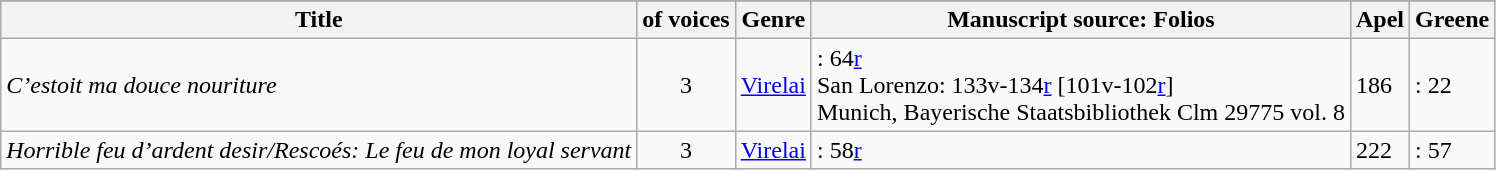<table class = "wikitable sortable plainrowheaders">
<tr>
</tr>
<tr>
<th scope="col">Title</th>
<th scope="col"> of voices</th>
<th scope="col">Genre</th>
<th scope="col">Manuscript source: Folios</th>
<th scope="col">Apel</th>
<th scope="col">Greene</th>
</tr>
<tr>
<td><em>C’estoit ma douce nouriture</em></td>
<td style="text-align: center;">3</td>
<td><a href='#'>Virelai</a></td>
<td>: 64<a href='#'>r</a><br>San Lorenzo: 133v-134<a href='#'>r</a> [101v-102<a href='#'>r</a>]<br>Munich, Bayerische Staatsbibliothek Clm 29775 vol. 8</td>
<td> 186</td>
<td> : 22</td>
</tr>
<tr>
<td><em>Horrible feu d’ardent desir/Rescoés: Le feu de mon loyal servant</em></td>
<td style="text-align: center;">3</td>
<td><a href='#'>Virelai</a></td>
<td>: 58<a href='#'>r</a></td>
<td> 222</td>
<td> : 57</td>
</tr>
</table>
